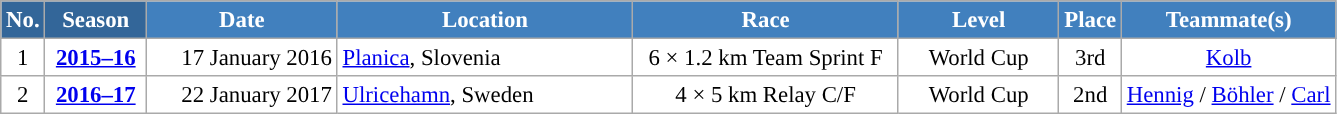<table class="wikitable sortable" style="font-size:95%; text-align:center; border:grey solid 1px; border-collapse:collapse; background:#ffffff;">
<tr style="background:#efefef;">
<th style="background-color:#369; color:white;">No.</th>
<th style="background-color:#369; color:white;">Season</th>
<th style="background-color:#4180be; color:white; width:120px;">Date</th>
<th style="background-color:#4180be; color:white; width:190px;">Location</th>
<th style="background-color:#4180be; color:white; width:170px;">Race</th>
<th style="background-color:#4180be; color:white; width:100px;">Level</th>
<th style="background-color:#4180be; color:white;">Place</th>
<th style="background-color:#4180be; color:white;">Teammate(s)</th>
</tr>
<tr>
<td align=center>1</td>
<td rowspan=1 align=center><strong> <a href='#'>2015–16</a> </strong></td>
<td align=right>17 January 2016</td>
<td align=left> <a href='#'>Planica</a>, Slovenia</td>
<td>6 × 1.2 km Team Sprint F</td>
<td>World Cup</td>
<td>3rd</td>
<td><a href='#'>Kolb</a></td>
</tr>
<tr>
<td align=center>2</td>
<td rowspan=1 align=center><strong> <a href='#'>2016–17</a> </strong></td>
<td align=right>22 January 2017</td>
<td align=left> <a href='#'>Ulricehamn</a>, Sweden</td>
<td>4 × 5 km Relay C/F</td>
<td>World Cup</td>
<td>2nd</td>
<td><a href='#'>Hennig</a> / <a href='#'>Böhler</a> / <a href='#'>Carl</a></td>
</tr>
</table>
